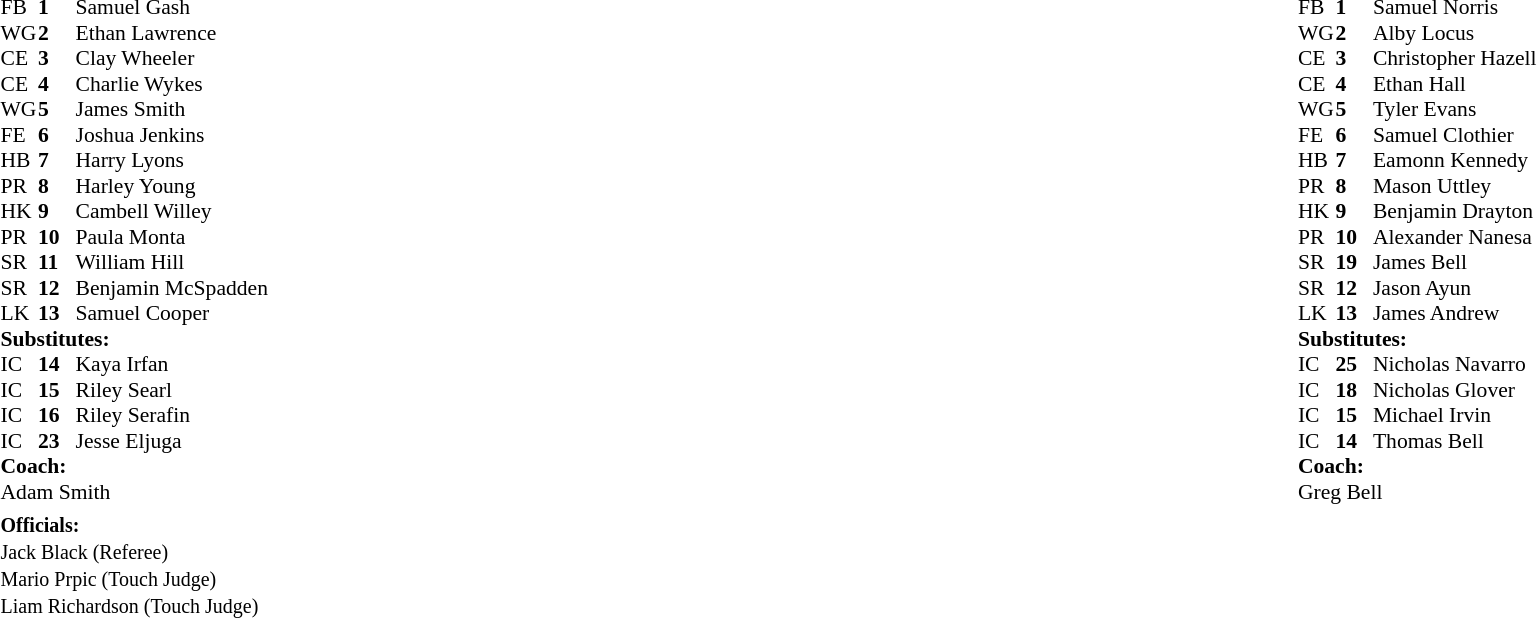<table class="mw-collapsible mw-collapsed" width="100%">
<tr>
<td valign="top" width="50%"><br><table cellspacing="0" cellpadding="0" style="font-size: 90%">
<tr>
<th width="25"></th>
<th width="25"></th>
</tr>
<tr>
<td>FB</td>
<td><strong>1</strong></td>
<td>Samuel Gash</td>
</tr>
<tr>
<td>WG</td>
<td><strong>2</strong></td>
<td>Ethan Lawrence</td>
</tr>
<tr>
<td>CE</td>
<td><strong>3</strong></td>
<td>Clay Wheeler</td>
</tr>
<tr>
<td>CE</td>
<td><strong>4</strong></td>
<td>Charlie Wykes</td>
</tr>
<tr>
<td>WG</td>
<td><strong>5</strong></td>
<td>James Smith</td>
</tr>
<tr>
<td>FE</td>
<td><strong>6</strong></td>
<td>Joshua Jenkins</td>
</tr>
<tr>
<td>HB</td>
<td><strong>7</strong></td>
<td>Harry Lyons</td>
</tr>
<tr>
<td>PR</td>
<td><strong>8</strong></td>
<td>Harley Young</td>
</tr>
<tr>
<td>HK</td>
<td><strong>9</strong></td>
<td>Cambell Willey</td>
</tr>
<tr>
<td>PR</td>
<td><strong>10</strong></td>
<td>Paula Monta</td>
</tr>
<tr>
<td>SR</td>
<td><strong>11</strong></td>
<td>William Hill</td>
</tr>
<tr>
<td>SR</td>
<td><strong>12</strong></td>
<td>Benjamin McSpadden</td>
</tr>
<tr>
<td>LK</td>
<td><strong>13</strong></td>
<td>Samuel Cooper</td>
</tr>
<tr>
<td colspan="3"><strong>Substitutes:</strong></td>
</tr>
<tr>
<td>IC</td>
<td><strong>14</strong></td>
<td>Kaya Irfan</td>
</tr>
<tr>
<td>IC</td>
<td><strong>15</strong></td>
<td>Riley Searl</td>
</tr>
<tr>
<td>IC</td>
<td><strong>16</strong></td>
<td>Riley Serafin</td>
</tr>
<tr>
<td>IC</td>
<td><strong>23</strong></td>
<td>Jesse Eljuga</td>
</tr>
<tr>
<td colspan="3"><strong>Coach:</strong></td>
</tr>
<tr>
<td colspan="4">Adam Smith</td>
</tr>
</table>
</td>
<td valign="top" width="50%"><br><table cellspacing="0" cellpadding="0" align="center" style="font-size: 90%">
<tr>
<th width="25"></th>
<th width="25"></th>
</tr>
<tr>
<td>FB</td>
<td><strong>1</strong></td>
<td>Samuel Norris</td>
</tr>
<tr>
<td>WG</td>
<td><strong>2</strong></td>
<td>Alby Locus</td>
</tr>
<tr>
<td>CE</td>
<td><strong>3</strong></td>
<td>Christopher Hazell</td>
</tr>
<tr>
<td>CE</td>
<td><strong>4</strong></td>
<td>Ethan Hall</td>
</tr>
<tr>
<td>WG</td>
<td><strong>5</strong></td>
<td>Tyler Evans</td>
</tr>
<tr>
<td>FE</td>
<td><strong>6</strong></td>
<td>Samuel Clothier</td>
</tr>
<tr>
<td>HB</td>
<td><strong>7</strong></td>
<td>Eamonn Kennedy</td>
</tr>
<tr>
<td>PR</td>
<td><strong>8</strong></td>
<td>Mason Uttley</td>
</tr>
<tr>
<td>HK</td>
<td><strong>9</strong></td>
<td>Benjamin Drayton</td>
</tr>
<tr>
<td>PR</td>
<td><strong>10</strong></td>
<td>Alexander Nanesa</td>
</tr>
<tr>
<td>SR</td>
<td><strong>19</strong></td>
<td>James Bell</td>
</tr>
<tr>
<td>SR</td>
<td><strong>12</strong></td>
<td>Jason Ayun</td>
</tr>
<tr>
<td>LK</td>
<td><strong>13</strong></td>
<td>James Andrew</td>
</tr>
<tr>
<td colspan="3"><strong>Substitutes:</strong></td>
</tr>
<tr>
<td>IC</td>
<td><strong>25</strong></td>
<td>Nicholas Navarro</td>
</tr>
<tr>
<td>IC</td>
<td><strong>18</strong></td>
<td>Nicholas Glover</td>
</tr>
<tr>
<td>IC</td>
<td><strong>15</strong></td>
<td>Michael Irvin</td>
</tr>
<tr>
<td>IC</td>
<td><strong>14</strong></td>
<td>Thomas Bell</td>
</tr>
<tr>
<td colspan="3"><strong>Coach:</strong></td>
</tr>
<tr>
<td colspan="4">Greg Bell</td>
</tr>
</table>
</td>
</tr>
<tr>
<td><strong><small>Officials:</small></strong><br><small>Jack Black (Referee)</small><br><small>Mario Prpic (Touch Judge)</small><br><small>Liam Richardson (Touch Judge)</small></td>
<td></td>
</tr>
</table>
